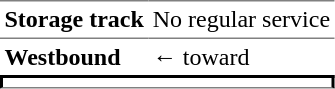<table border="0" cellspacing="0" cellpadding="3">
<tr>
<td style="border-top:solid 1px gray"><strong>Storage track</strong></td>
<td style="border-top:solid 1px gray"> No regular service</td>
</tr>
<tr>
<td style="border-top:solid 1px gray"><strong>Westbound</strong></td>
<td style="border-top:solid 1px gray">←  toward  </td>
</tr>
<tr>
<td colspan="2" style="border-top:solid 2px black;border-right:solid 2px black;border-left:solid 2px black;border-bottom:solid 1px gray;text-align:center"></td>
</tr>
</table>
